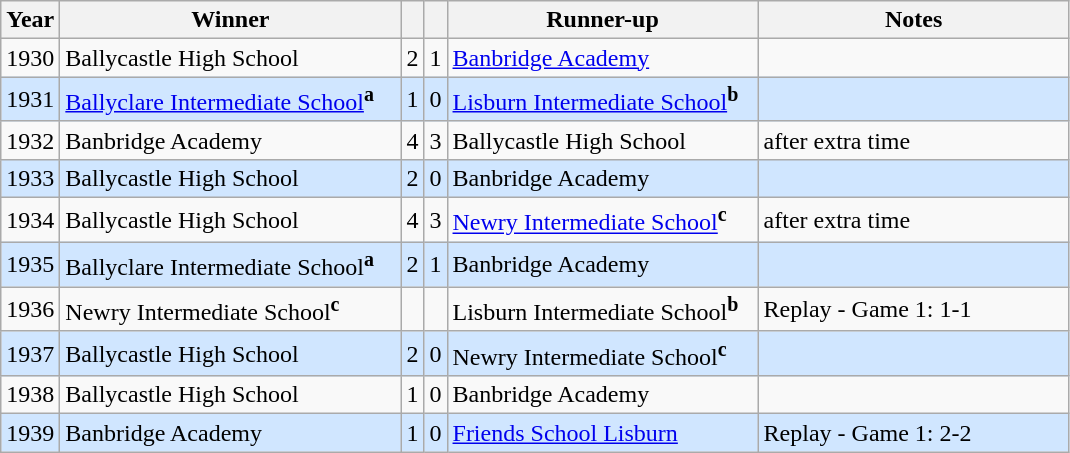<table class="wikitable">
<tr>
<th>Year</th>
<th>Winner</th>
<th></th>
<th></th>
<th>Runner-up</th>
<th width="200">Notes</th>
</tr>
<tr>
<td align="center">1930</td>
<td width="220">Ballycastle High School</td>
<td align="center">2</td>
<td align="center">1</td>
<td width="200"><a href='#'>Banbridge Academy</a></td>
<td></td>
</tr>
<tr style="background: #D0E6FF;">
<td align="center">1931</td>
<td><a href='#'>Ballyclare Intermediate School</a><sup><strong>a</strong></sup></td>
<td align="center">1</td>
<td align="center">0</td>
<td><a href='#'>Lisburn Intermediate School</a><sup><strong>b</strong></sup></td>
<td></td>
</tr>
<tr>
<td align="center">1932</td>
<td>Banbridge Academy</td>
<td align="center">4</td>
<td align="center">3</td>
<td>Ballycastle High School</td>
<td>after extra time</td>
</tr>
<tr style="background: #D0E6FF;">
<td align="center">1933</td>
<td>Ballycastle High School</td>
<td align="center">2</td>
<td align="center">0</td>
<td>Banbridge Academy</td>
<td></td>
</tr>
<tr>
<td align="center">1934</td>
<td>Ballycastle High School</td>
<td align="center">4</td>
<td align="center">3</td>
<td><a href='#'>Newry Intermediate School</a><sup><strong>c</strong></sup></td>
<td>after extra time</td>
</tr>
<tr style="background: #D0E6FF;">
<td align="center">1935</td>
<td>Ballyclare Intermediate School<sup><strong>a</strong></sup></td>
<td align="center">2</td>
<td align="center">1</td>
<td>Banbridge Academy</td>
<td></td>
</tr>
<tr>
<td align="center">1936</td>
<td>Newry Intermediate School<sup><strong>c</strong></sup></td>
<td align="center"></td>
<td align="center"></td>
<td>Lisburn Intermediate School<sup><strong>b</strong></sup></td>
<td>Replay - Game 1: 1-1</td>
</tr>
<tr style="background: #D0E6FF;">
<td align="center">1937</td>
<td>Ballycastle High School</td>
<td align="center">2</td>
<td align="center">0</td>
<td>Newry Intermediate School<sup><strong>c</strong></sup></td>
<td></td>
</tr>
<tr>
<td align="center">1938</td>
<td>Ballycastle High School</td>
<td align="center">1</td>
<td align="center">0</td>
<td>Banbridge Academy</td>
<td></td>
</tr>
<tr style="background: #D0E6FF;">
<td align="center">1939</td>
<td>Banbridge Academy</td>
<td align="center">1</td>
<td align="center">0</td>
<td><a href='#'>Friends School Lisburn</a></td>
<td>Replay - Game 1: 2-2</td>
</tr>
</table>
